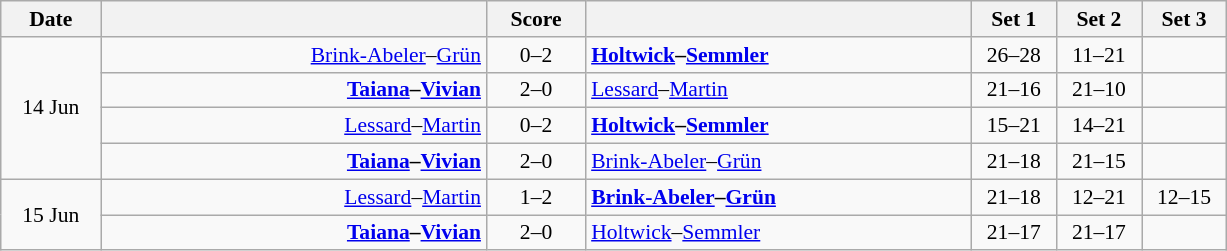<table class="wikitable" style="text-align: center; font-size:90% ">
<tr>
<th width="60">Date</th>
<th align="right" width="250"></th>
<th width="60">Score</th>
<th align="left" width="250"></th>
<th width="50">Set 1</th>
<th width="50">Set 2</th>
<th width="50">Set 3</th>
</tr>
<tr>
<td rowspan=4>14 Jun</td>
<td align=right><a href='#'>Brink-Abeler</a>–<a href='#'>Grün</a> </td>
<td align=center>0–2</td>
<td align=left> <strong><a href='#'>Holtwick</a>–<a href='#'>Semmler</a></strong></td>
<td>26–28</td>
<td>11–21</td>
<td></td>
</tr>
<tr>
<td align=right><strong><a href='#'>Taiana</a>–<a href='#'>Vivian</a> </strong></td>
<td align=center>2–0</td>
<td align=left> <a href='#'>Lessard</a>–<a href='#'>Martin</a></td>
<td>21–16</td>
<td>21–10</td>
<td></td>
</tr>
<tr>
<td align=right><a href='#'>Lessard</a>–<a href='#'>Martin</a> </td>
<td align=center>0–2</td>
<td align=left> <strong><a href='#'>Holtwick</a>–<a href='#'>Semmler</a></strong></td>
<td>15–21</td>
<td>14–21</td>
<td></td>
</tr>
<tr>
<td align=right><strong><a href='#'>Taiana</a>–<a href='#'>Vivian</a> </strong></td>
<td align=center>2–0</td>
<td align=left> <a href='#'>Brink-Abeler</a>–<a href='#'>Grün</a></td>
<td>21–18</td>
<td>21–15</td>
<td></td>
</tr>
<tr>
<td rowspan=2>15 Jun</td>
<td align=right><a href='#'>Lessard</a>–<a href='#'>Martin</a> </td>
<td align=center>1–2</td>
<td align=left> <strong><a href='#'>Brink-Abeler</a>–<a href='#'>Grün</a></strong></td>
<td>21–18</td>
<td>12–21</td>
<td>12–15</td>
</tr>
<tr>
<td align=right><strong><a href='#'>Taiana</a>–<a href='#'>Vivian</a> </strong></td>
<td align=center>2–0</td>
<td align=left> <a href='#'>Holtwick</a>–<a href='#'>Semmler</a></td>
<td>21–17</td>
<td>21–17</td>
<td></td>
</tr>
</table>
